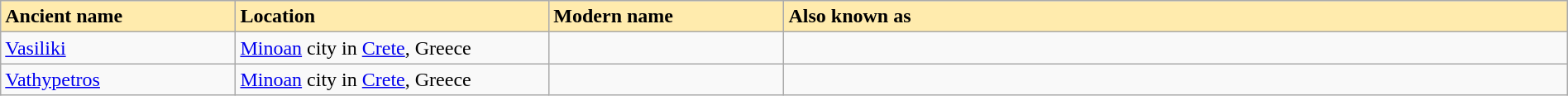<table class="wikitable" width="100%">
<tr>
<td width="15%" bgcolor="#FFEBAD"><strong>Ancient name</strong></td>
<td width="20%" bgcolor="#FFEBAD"><strong>Location</strong></td>
<td width="15%" bgcolor="#FFEBAD"><strong>Modern name</strong></td>
<td width="50%" bgcolor="#FFEBAD"><strong>Also known as</strong></td>
</tr>
<tr>
<td><a href='#'>Vasiliki</a></td>
<td><a href='#'>Minoan</a> city in <a href='#'>Crete</a>, Greece</td>
<td></td>
<td></td>
</tr>
<tr>
<td><a href='#'>Vathypetros</a></td>
<td><a href='#'>Minoan</a> city in <a href='#'>Crete</a>, Greece</td>
<td></td>
<td></td>
</tr>
</table>
